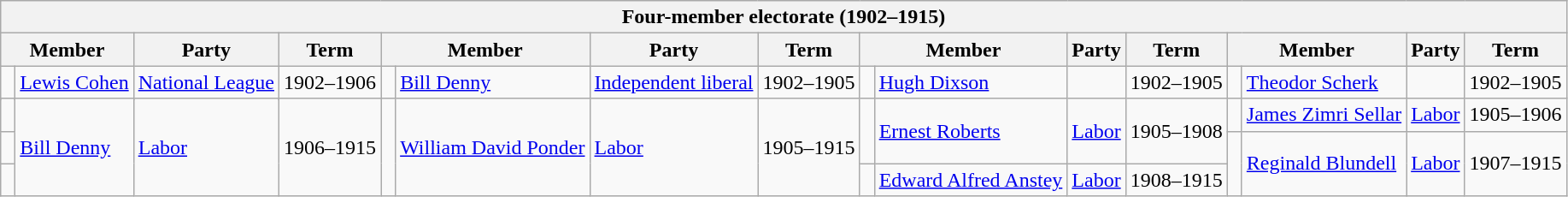<table class="wikitable">
<tr>
<th colspan="16">Four-member electorate (1902–1915)</th>
</tr>
<tr>
<th colspan="2">Member</th>
<th>Party</th>
<th>Term</th>
<th colspan="2">Member</th>
<th>Party</th>
<th>Term</th>
<th colspan="2">Member</th>
<th>Party</th>
<th>Term</th>
<th colspan="2">Member</th>
<th>Party</th>
<th>Term</th>
</tr>
<tr>
<td rowspan=2 > </td>
<td rowspan=2><a href='#'>Lewis Cohen</a></td>
<td rowspan=2><a href='#'>National League</a></td>
<td rowspan=2>1902–1906</td>
<td> </td>
<td><a href='#'>Bill Denny</a></td>
<td><a href='#'>Independent liberal</a></td>
<td>1902–1905</td>
<td> </td>
<td><a href='#'>Hugh Dixson</a></td>
<td></td>
<td>1902–1905</td>
<td> </td>
<td><a href='#'>Theodor Scherk</a></td>
<td></td>
<td>1902–1905</td>
</tr>
<tr>
<td rowspan="4" > </td>
<td rowspan="4"><a href='#'>William David Ponder</a></td>
<td rowspan="4"><a href='#'>Labor</a></td>
<td rowspan="4">1905–1915</td>
<td rowspan="3" > </td>
<td rowspan="3"><a href='#'>Ernest Roberts</a></td>
<td rowspan="3"><a href='#'>Labor</a></td>
<td rowspan="3">1905–1908</td>
<td rowspan="2" > </td>
<td rowspan="2"><a href='#'>James Zimri Sellar</a></td>
<td rowspan="2"><a href='#'>Labor</a></td>
<td rowspan="2">1905–1906</td>
</tr>
<tr>
<td> </td>
<td rowspan="3"><a href='#'>Bill Denny</a></td>
<td rowspan="3"><a href='#'>Labor</a></td>
<td rowspan="3">1906–1915</td>
</tr>
<tr>
<td> </td>
<td rowspan="2" > </td>
<td rowspan="2"><a href='#'>Reginald Blundell</a></td>
<td rowspan="2"><a href='#'>Labor</a></td>
<td rowspan="2">1907–1915</td>
</tr>
<tr>
<td> </td>
<td> </td>
<td><a href='#'>Edward Alfred Anstey</a></td>
<td><a href='#'>Labor</a></td>
<td>1908–1915</td>
</tr>
</table>
